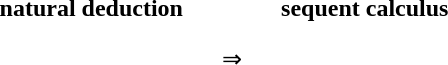<table align="center">
<tr>
<th>natural deduction</th>
<td></td>
<th>sequent calculus</th>
</tr>
<tr>
<td><pre><br></td>
<td width="20%" align="center">⇒</td>
<td><pre><br></td>
</tr>
</table>
